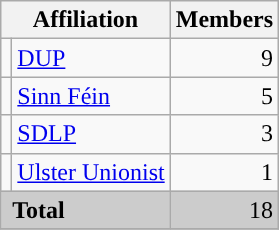<table class="wikitable">
<tr>
<th colspan="2">Affiliation</th>
<th>Members</th>
</tr>
<tr>
<td style="color:inherit;background:"></td>
<td><a href='#'>DUP</a></td>
<td align="right">9</td>
</tr>
<tr>
<td style="color:inherit;background:"></td>
<td><a href='#'>Sinn Féin</a></td>
<td align="right">5</td>
</tr>
<tr>
<td style="color:inherit;background:"></td>
<td><a href='#'>SDLP</a></td>
<td align="right">3</td>
</tr>
<tr>
<td style="color:inherit;background:"></td>
<td><a href='#'>Ulster Unionist</a></td>
<td align="right">1</td>
</tr>
<tr bgcolor="CCCCCC">
<td colspan="2" rowspan="1"> <strong>Total</strong></td>
<td align="right">18</td>
</tr>
<tr>
</tr>
</table>
